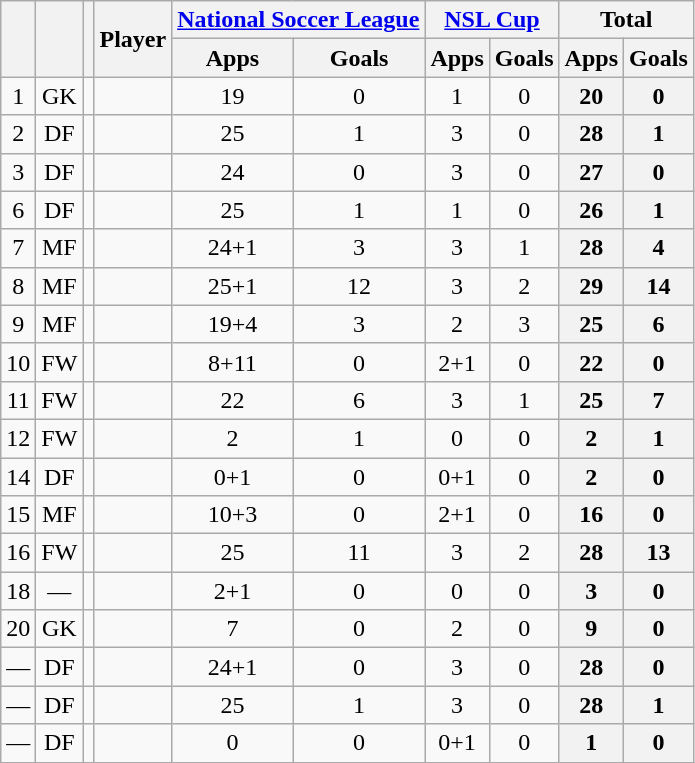<table class="wikitable sortable" style="text-align:center">
<tr>
<th rowspan="2"></th>
<th rowspan="2"></th>
<th rowspan="2"></th>
<th rowspan="2">Player</th>
<th colspan="2"><a href='#'>National Soccer League</a></th>
<th colspan="2"><a href='#'>NSL Cup</a></th>
<th colspan="2">Total</th>
</tr>
<tr>
<th>Apps</th>
<th>Goals</th>
<th>Apps</th>
<th>Goals</th>
<th>Apps</th>
<th>Goals</th>
</tr>
<tr>
<td>1</td>
<td>GK</td>
<td></td>
<td align="left"><br></td>
<td>19</td>
<td>0<br></td>
<td>1</td>
<td>0<br></td>
<th>20</th>
<th>0</th>
</tr>
<tr>
<td>2</td>
<td>DF</td>
<td></td>
<td align="left"><br></td>
<td>25</td>
<td>1<br></td>
<td>3</td>
<td>0<br></td>
<th>28</th>
<th>1</th>
</tr>
<tr>
<td>3</td>
<td>DF</td>
<td></td>
<td align="left"><br></td>
<td>24</td>
<td>0<br></td>
<td>3</td>
<td>0<br></td>
<th>27</th>
<th>0</th>
</tr>
<tr>
<td>6</td>
<td>DF</td>
<td></td>
<td align="left"><br></td>
<td>25</td>
<td>1<br></td>
<td>1</td>
<td>0<br></td>
<th>26</th>
<th>1</th>
</tr>
<tr>
<td>7</td>
<td>MF</td>
<td></td>
<td align="left"><br></td>
<td>24+1</td>
<td>3<br></td>
<td>3</td>
<td>1<br></td>
<th>28</th>
<th>4</th>
</tr>
<tr>
<td>8</td>
<td>MF</td>
<td></td>
<td align="left"><br></td>
<td>25+1</td>
<td>12<br></td>
<td>3</td>
<td>2<br></td>
<th>29</th>
<th>14</th>
</tr>
<tr>
<td>9</td>
<td>MF</td>
<td></td>
<td align="left"><br></td>
<td>19+4</td>
<td>3<br></td>
<td>2</td>
<td>3<br></td>
<th>25</th>
<th>6</th>
</tr>
<tr>
<td>10</td>
<td>FW</td>
<td></td>
<td align="left"><br></td>
<td>8+11</td>
<td>0<br></td>
<td>2+1</td>
<td>0<br></td>
<th>22</th>
<th>0</th>
</tr>
<tr>
<td>11</td>
<td>FW</td>
<td></td>
<td align="left"><br></td>
<td>22</td>
<td>6<br></td>
<td>3</td>
<td>1<br></td>
<th>25</th>
<th>7</th>
</tr>
<tr>
<td>12</td>
<td>FW</td>
<td></td>
<td align="left"><br></td>
<td>2</td>
<td>1<br></td>
<td>0</td>
<td>0<br></td>
<th>2</th>
<th>1</th>
</tr>
<tr>
<td>14</td>
<td>DF</td>
<td></td>
<td align="left"><br></td>
<td>0+1</td>
<td>0<br></td>
<td>0+1</td>
<td>0<br></td>
<th>2</th>
<th>0</th>
</tr>
<tr>
<td>15</td>
<td>MF</td>
<td></td>
<td align="left"><br></td>
<td>10+3</td>
<td>0<br></td>
<td>2+1</td>
<td>0<br></td>
<th>16</th>
<th>0</th>
</tr>
<tr>
<td>16</td>
<td>FW</td>
<td></td>
<td align="left"><br></td>
<td>25</td>
<td>11<br></td>
<td>3</td>
<td>2<br></td>
<th>28</th>
<th>13</th>
</tr>
<tr>
<td>18</td>
<td>—</td>
<td></td>
<td align="left"><br></td>
<td>2+1</td>
<td>0<br></td>
<td>0</td>
<td>0<br></td>
<th>3</th>
<th>0</th>
</tr>
<tr>
<td>20</td>
<td>GK</td>
<td></td>
<td align="left"><br></td>
<td>7</td>
<td>0<br></td>
<td>2</td>
<td>0<br></td>
<th>9</th>
<th>0</th>
</tr>
<tr>
<td>—</td>
<td>DF</td>
<td></td>
<td align="left"><br></td>
<td>24+1</td>
<td>0<br></td>
<td>3</td>
<td>0<br></td>
<th>28</th>
<th>0</th>
</tr>
<tr>
<td>—</td>
<td>DF</td>
<td></td>
<td align="left"><br></td>
<td>25</td>
<td>1<br></td>
<td>3</td>
<td>0<br></td>
<th>28</th>
<th>1</th>
</tr>
<tr>
<td>—</td>
<td>DF</td>
<td></td>
<td align="left"><br></td>
<td>0</td>
<td>0<br></td>
<td>0+1</td>
<td>0<br></td>
<th>1</th>
<th>0</th>
</tr>
</table>
